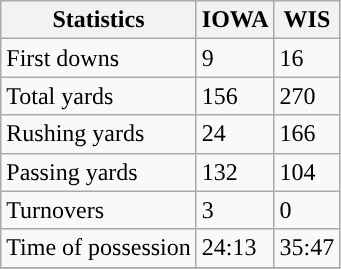<table class="wikitable">
<tr>
<th>Statistics</th>
<th>IOWA</th>
<th>WIS</th>
</tr>
<tr>
<td>First downs</td>
<td>9</td>
<td>16</td>
</tr>
<tr>
<td>Total yards</td>
<td>156</td>
<td>270</td>
</tr>
<tr>
<td>Rushing yards</td>
<td>24</td>
<td>166</td>
</tr>
<tr>
<td>Passing yards</td>
<td>132</td>
<td>104</td>
</tr>
<tr>
<td>Turnovers</td>
<td>3</td>
<td>0</td>
</tr>
<tr>
<td>Time of possession</td>
<td>24:13</td>
<td>35:47</td>
</tr>
<tr>
</tr>
</table>
